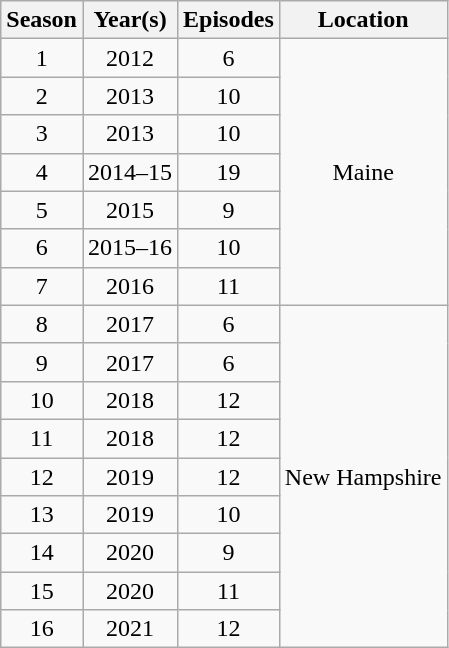<table class="wikitable" style="text-align: center">
<tr>
<th>Season</th>
<th>Year(s)</th>
<th>Episodes</th>
<th>Location</th>
</tr>
<tr>
<td>1</td>
<td>2012</td>
<td>6</td>
<td rowspan=7>Maine</td>
</tr>
<tr>
<td>2</td>
<td>2013</td>
<td>10</td>
</tr>
<tr>
<td>3</td>
<td>2013</td>
<td>10</td>
</tr>
<tr>
<td>4</td>
<td>2014–15</td>
<td>19</td>
</tr>
<tr>
<td>5</td>
<td>2015</td>
<td>9</td>
</tr>
<tr>
<td>6</td>
<td>2015–16</td>
<td>10</td>
</tr>
<tr>
<td>7</td>
<td>2016</td>
<td>11</td>
</tr>
<tr>
<td>8</td>
<td>2017</td>
<td>6</td>
<td rowspan=9>New Hampshire</td>
</tr>
<tr>
<td>9</td>
<td>2017</td>
<td>6</td>
</tr>
<tr>
<td>10</td>
<td>2018</td>
<td>12</td>
</tr>
<tr>
<td>11</td>
<td>2018</td>
<td>12</td>
</tr>
<tr>
<td>12</td>
<td>2019</td>
<td>12</td>
</tr>
<tr>
<td>13</td>
<td>2019</td>
<td>10</td>
</tr>
<tr>
<td>14</td>
<td>2020</td>
<td>9</td>
</tr>
<tr>
<td>15</td>
<td>2020</td>
<td>11</td>
</tr>
<tr>
<td>16</td>
<td>2021</td>
<td>12</td>
</tr>
</table>
